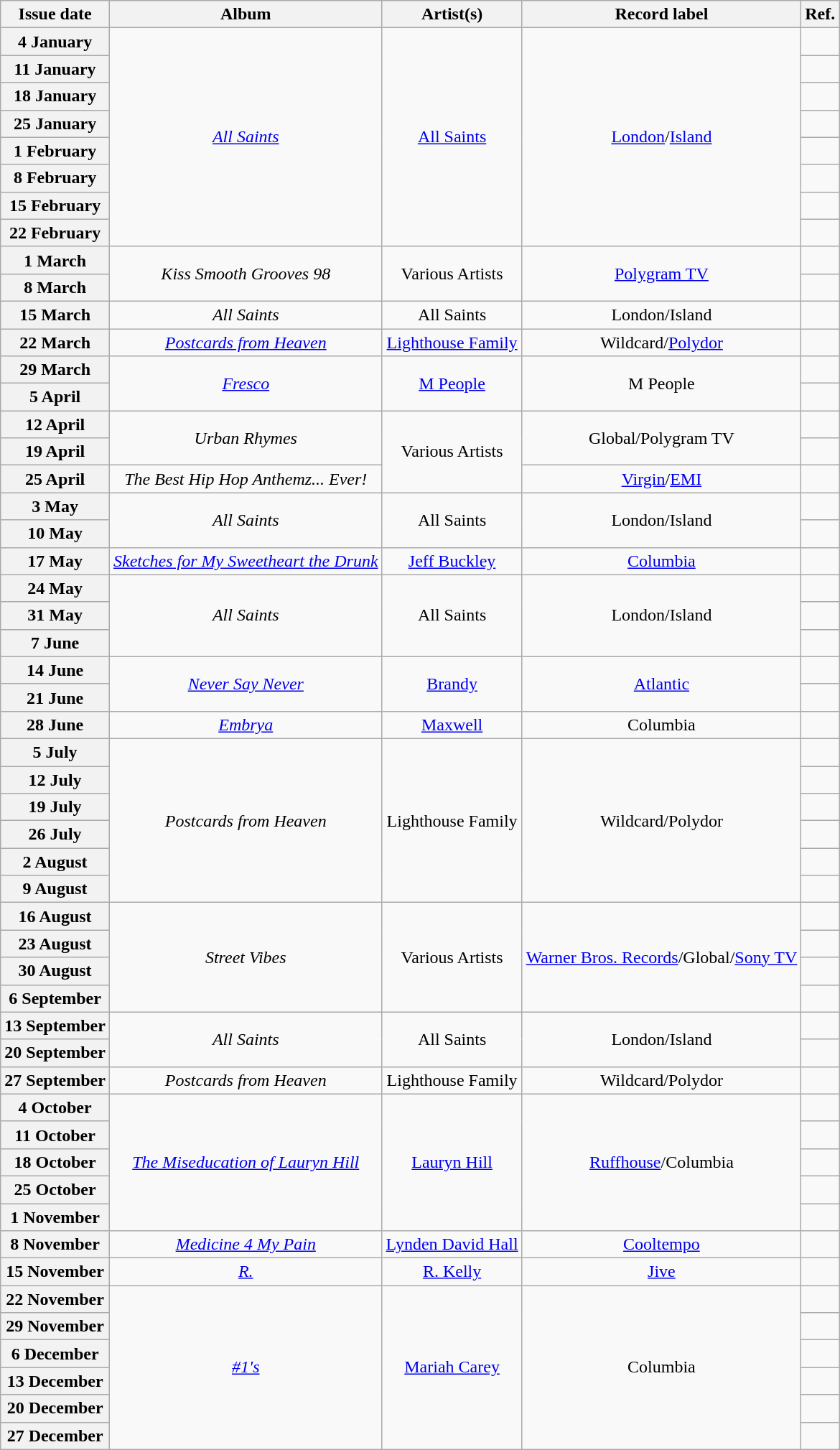<table class="wikitable plainrowheaders">
<tr>
<th scope=col>Issue date</th>
<th scope=col>Album</th>
<th scope=col>Artist(s)</th>
<th scope=col>Record label</th>
<th scope=col>Ref.</th>
</tr>
<tr>
<th scope=row>4 January</th>
<td align="center" rowspan="8"><em><a href='#'>All Saints</a></em></td>
<td align="center" rowspan="8"><a href='#'>All Saints</a></td>
<td align="center" rowspan="8"><a href='#'>London</a>/<a href='#'>Island</a></td>
<td align="center"></td>
</tr>
<tr>
<th scope=row>11 January</th>
<td align="center"></td>
</tr>
<tr>
<th scope=row>18 January</th>
<td align="center"></td>
</tr>
<tr>
<th scope=row>25 January</th>
<td align="center"></td>
</tr>
<tr>
<th scope=row>1 February</th>
<td align="center"></td>
</tr>
<tr>
<th scope=row>8 February</th>
<td align="center"></td>
</tr>
<tr>
<th scope=row>15 February</th>
<td align="center"></td>
</tr>
<tr>
<th scope=row>22 February</th>
<td align="center"></td>
</tr>
<tr>
<th scope=row>1 March</th>
<td align="center" rowspan="2"><em>Kiss Smooth Grooves 98</em></td>
<td align="center" rowspan="2">Various Artists</td>
<td align="center" rowspan="2"><a href='#'>Polygram TV</a></td>
<td align="center"></td>
</tr>
<tr>
<th scope=row>8 March</th>
<td align="center"></td>
</tr>
<tr>
<th scope=row>15 March</th>
<td align="center"><em>All Saints</em></td>
<td align="center">All Saints</td>
<td align="center">London/Island</td>
<td align="center"></td>
</tr>
<tr>
<th scope=row>22 March</th>
<td align="center"><em><a href='#'>Postcards from Heaven</a></em></td>
<td align="center"><a href='#'>Lighthouse Family</a></td>
<td align="center">Wildcard/<a href='#'>Polydor</a></td>
<td align="center"></td>
</tr>
<tr>
<th scope=row>29 March</th>
<td align="center" rowspan="2"><em><a href='#'>Fresco</a></em></td>
<td align="center" rowspan="2"><a href='#'>M People</a></td>
<td align="center" rowspan="2">M People</td>
<td align="center"></td>
</tr>
<tr>
<th scope=row>5 April</th>
<td align="center"></td>
</tr>
<tr>
<th scope=row>12 April</th>
<td align="center" rowspan="2"><em>Urban Rhymes</em></td>
<td align="center" rowspan="3">Various Artists</td>
<td align="center" rowspan="2">Global/Polygram TV</td>
<td align="center"></td>
</tr>
<tr>
<th scope=row>19 April</th>
<td align="center"></td>
</tr>
<tr>
<th scope=row>25 April</th>
<td align="center"><em>The Best Hip Hop Anthemz... Ever!</em></td>
<td align="center"><a href='#'>Virgin</a>/<a href='#'>EMI</a></td>
<td align="center"></td>
</tr>
<tr>
<th scope=row>3 May</th>
<td align="center" rowspan="2"><em>All Saints</em></td>
<td align="center" rowspan="2">All Saints</td>
<td align="center" rowspan="2">London/Island</td>
<td align="center"></td>
</tr>
<tr>
<th scope=row>10 May</th>
<td align="center"></td>
</tr>
<tr>
<th scope=row>17 May</th>
<td align="center"><em><a href='#'>Sketches for My Sweetheart the Drunk</a></em></td>
<td align="center"><a href='#'>Jeff Buckley</a></td>
<td align="center"><a href='#'>Columbia</a></td>
<td align="center"></td>
</tr>
<tr>
<th scope=row>24 May</th>
<td align="center" rowspan="3"><em>All Saints</em></td>
<td align="center" rowspan="3">All Saints</td>
<td align="center" rowspan="3">London/Island</td>
<td align="center"></td>
</tr>
<tr>
<th scope=row>31 May</th>
<td align="center"></td>
</tr>
<tr>
<th scope=row>7 June</th>
<td align="center"></td>
</tr>
<tr>
<th scope=row>14 June</th>
<td align="center" rowspan="2"><em><a href='#'>Never Say Never</a></em></td>
<td align="center" rowspan="2"><a href='#'>Brandy</a></td>
<td align="center" rowspan="2"><a href='#'>Atlantic</a></td>
<td align="center"></td>
</tr>
<tr>
<th scope=row>21 June</th>
<td align="center"></td>
</tr>
<tr>
<th scope=row>28 June</th>
<td align="center"><em><a href='#'>Embrya</a></em></td>
<td align="center"><a href='#'>Maxwell</a></td>
<td align="center">Columbia</td>
<td align="center"></td>
</tr>
<tr>
<th scope=row>5 July</th>
<td align="center" rowspan="6"><em>Postcards from Heaven</em></td>
<td align="center" rowspan="6">Lighthouse Family</td>
<td align="center" rowspan="6">Wildcard/Polydor</td>
<td align="center"></td>
</tr>
<tr>
<th scope=row>12 July</th>
<td align="center"></td>
</tr>
<tr>
<th scope=row>19 July</th>
<td align="center"></td>
</tr>
<tr>
<th scope=row>26 July</th>
<td align="center"></td>
</tr>
<tr>
<th scope=row>2 August</th>
<td align="center"></td>
</tr>
<tr>
<th scope=row>9 August</th>
<td align="center"></td>
</tr>
<tr>
<th scope=row>16 August</th>
<td align="center" rowspan="4"><em>Street Vibes</em></td>
<td align="center" rowspan="4">Various Artists</td>
<td align="center" rowspan="4"><a href='#'>Warner Bros. Records</a>/Global/<a href='#'>Sony TV</a></td>
<td align="center"></td>
</tr>
<tr>
<th scope=row>23 August</th>
<td align="center"></td>
</tr>
<tr>
<th scope=row>30 August</th>
<td align="center"></td>
</tr>
<tr>
<th scope=row>6 September</th>
<td align="center"></td>
</tr>
<tr>
<th scope=row>13 September</th>
<td align="center" rowspan="2"><em>All Saints</em></td>
<td align="center" rowspan="2">All Saints</td>
<td align="center" rowspan="2">London/Island</td>
<td align="center"></td>
</tr>
<tr>
<th scope=row>20 September</th>
<td align="center"></td>
</tr>
<tr>
<th scope=row>27 September</th>
<td align="center"><em>Postcards from Heaven</em></td>
<td align="center">Lighthouse Family</td>
<td align="center">Wildcard/Polydor</td>
<td align="center"></td>
</tr>
<tr>
<th scope=row>4 October</th>
<td align="center" rowspan="5"><em><a href='#'>The Miseducation of Lauryn Hill</a></em></td>
<td align="center" rowspan="5"><a href='#'>Lauryn Hill</a></td>
<td align="center" rowspan="5"><a href='#'>Ruffhouse</a>/Columbia</td>
<td align="center"></td>
</tr>
<tr>
<th scope=row>11 October</th>
<td align="center"></td>
</tr>
<tr>
<th scope=row>18 October</th>
<td align="center"></td>
</tr>
<tr>
<th scope=row>25 October</th>
<td align="center"></td>
</tr>
<tr>
<th scope=row>1 November</th>
<td align="center"></td>
</tr>
<tr>
<th scope=row>8 November</th>
<td align="center"><em><a href='#'>Medicine 4 My Pain</a></em></td>
<td align="center"><a href='#'>Lynden David Hall</a></td>
<td align="center"><a href='#'>Cooltempo</a></td>
<td align="center"></td>
</tr>
<tr>
<th scope=row>15 November</th>
<td align="center"><em><a href='#'>R.</a></em></td>
<td align="center"><a href='#'>R. Kelly</a></td>
<td align="center"><a href='#'>Jive</a></td>
<td align="center"></td>
</tr>
<tr>
<th scope=row>22 November</th>
<td align="center" rowspan="6"><em><a href='#'>#1's</a></em></td>
<td align="center" rowspan="6"><a href='#'>Mariah Carey</a></td>
<td align="center" rowspan="6">Columbia</td>
<td align="center"></td>
</tr>
<tr>
<th scope=row>29 November</th>
<td align="center"></td>
</tr>
<tr>
<th scope=row>6 December</th>
<td align="center"></td>
</tr>
<tr>
<th scope=row>13 December</th>
<td align="center"></td>
</tr>
<tr>
<th scope=row>20 December</th>
<td align="center"></td>
</tr>
<tr>
<th scope=row>27 December</th>
<td align="center"></td>
</tr>
</table>
